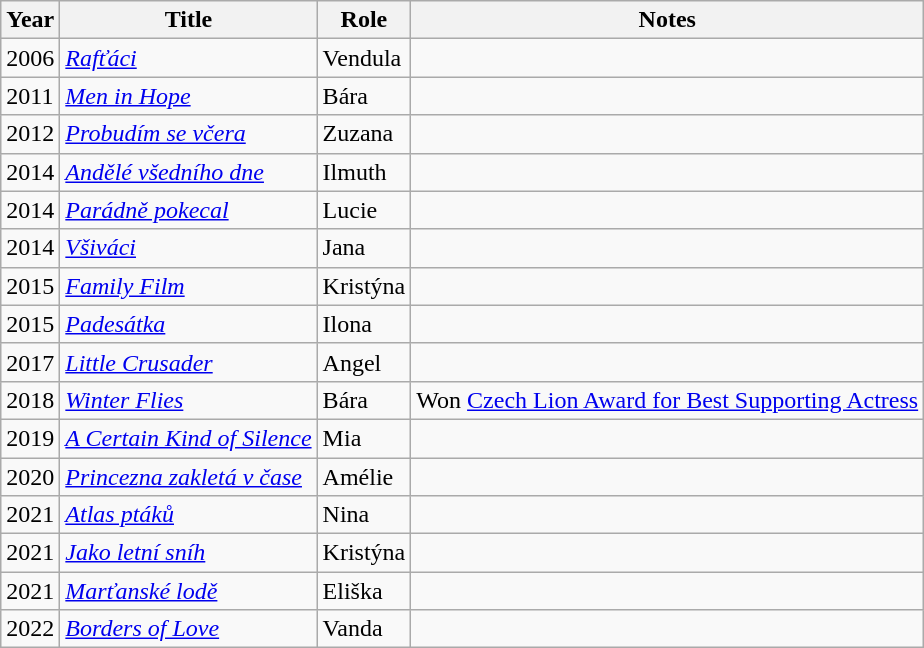<table class="wikitable sortable">
<tr>
<th>Year</th>
<th>Title</th>
<th>Role</th>
<th>Notes</th>
</tr>
<tr>
<td>2006</td>
<td><em><a href='#'>Rafťáci</a></em></td>
<td>Vendula</td>
<td></td>
</tr>
<tr>
<td>2011</td>
<td><em><a href='#'>Men in Hope</a></em></td>
<td>Bára</td>
<td></td>
</tr>
<tr>
<td>2012</td>
<td><em><a href='#'>Probudím se včera</a></em></td>
<td>Zuzana</td>
<td></td>
</tr>
<tr>
<td>2014</td>
<td><em><a href='#'>Andělé všedního dne</a></em></td>
<td>Ilmuth</td>
<td></td>
</tr>
<tr>
<td>2014</td>
<td><em><a href='#'>Parádně pokecal</a></em></td>
<td>Lucie</td>
<td></td>
</tr>
<tr>
<td>2014</td>
<td><em><a href='#'>Všiváci</a></em></td>
<td>Jana</td>
<td></td>
</tr>
<tr>
<td>2015</td>
<td><em><a href='#'>Family Film</a></em></td>
<td>Kristýna</td>
<td></td>
</tr>
<tr>
<td>2015</td>
<td><em><a href='#'>Padesátka</a></em></td>
<td>Ilona</td>
<td></td>
</tr>
<tr>
<td>2017</td>
<td><em><a href='#'>Little Crusader</a></em></td>
<td>Angel</td>
<td></td>
</tr>
<tr>
<td>2018</td>
<td><em><a href='#'>Winter Flies</a></em></td>
<td>Bára</td>
<td>Won <a href='#'>Czech Lion Award for Best Supporting Actress</a></td>
</tr>
<tr>
<td>2019</td>
<td><em><a href='#'>A Certain Kind of Silence</a></em></td>
<td>Mia</td>
<td></td>
</tr>
<tr>
<td>2020</td>
<td><em><a href='#'>Princezna zakletá v čase</a></em></td>
<td>Amélie</td>
<td></td>
</tr>
<tr>
<td>2021</td>
<td><em><a href='#'>Atlas ptáků</a></em></td>
<td>Nina</td>
<td></td>
</tr>
<tr>
<td>2021</td>
<td><em><a href='#'>Jako letní sníh</a></em></td>
<td>Kristýna</td>
<td></td>
</tr>
<tr>
<td>2021</td>
<td><em><a href='#'>Marťanské lodě</a></em></td>
<td>Eliška</td>
<td></td>
</tr>
<tr>
<td>2022</td>
<td><em><a href='#'>Borders of Love</a></em></td>
<td>Vanda</td>
<td></td>
</tr>
</table>
